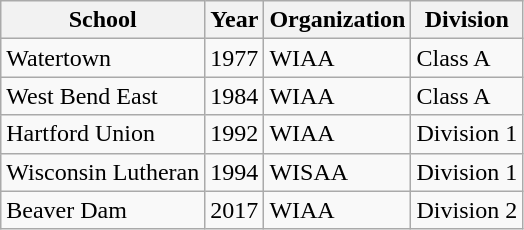<table class="wikitable">
<tr>
<th>School</th>
<th>Year</th>
<th>Organization</th>
<th>Division</th>
</tr>
<tr>
<td>Watertown</td>
<td>1977</td>
<td>WIAA</td>
<td>Class A</td>
</tr>
<tr>
<td>West Bend East</td>
<td>1984</td>
<td>WIAA</td>
<td>Class A</td>
</tr>
<tr>
<td>Hartford Union</td>
<td>1992</td>
<td>WIAA</td>
<td>Division 1</td>
</tr>
<tr>
<td>Wisconsin Lutheran</td>
<td>1994</td>
<td>WISAA</td>
<td>Division 1</td>
</tr>
<tr>
<td>Beaver Dam</td>
<td>2017</td>
<td>WIAA</td>
<td>Division 2</td>
</tr>
</table>
